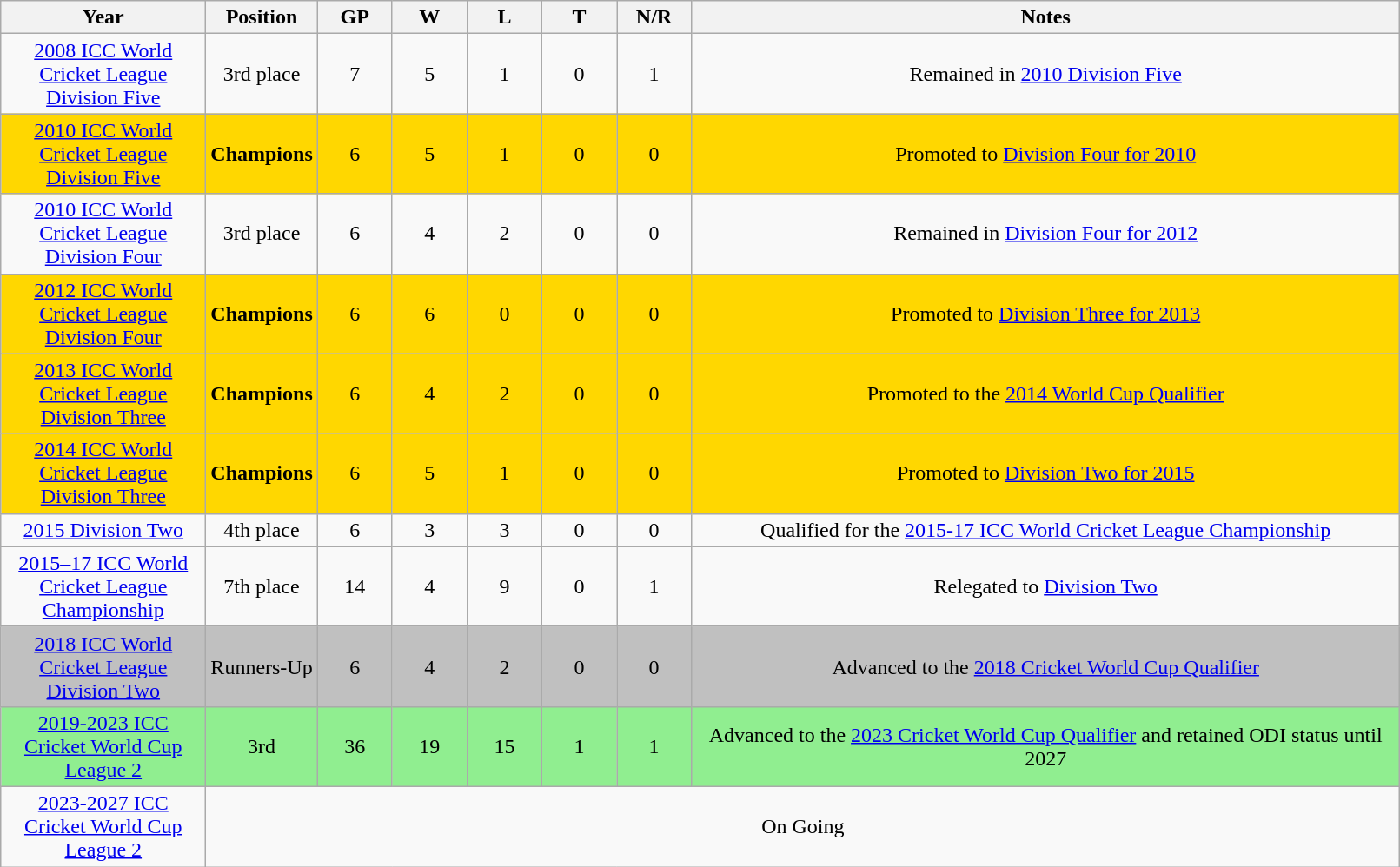<table class="wikitable" style="text-align: center; width:85%">
<tr>
<th width=150>Year</th>
<th width=50>Position</th>
<th width=50>GP</th>
<th width=50>W</th>
<th width=50>L</th>
<th width=50>T</th>
<th width=50>N/R</th>
<th>Notes</th>
</tr>
<tr>
<td><a href='#'>2008 ICC World Cricket League Division Five</a></td>
<td>3rd place</td>
<td>7</td>
<td>5</td>
<td>1</td>
<td>0</td>
<td>1</td>
<td>Remained in <a href='#'>2010 Division Five</a></td>
</tr>
<tr style="background:Gold;">
<td><a href='#'>2010 ICC World Cricket League Division Five</a></td>
<td><strong>Champions</strong></td>
<td>6</td>
<td>5</td>
<td>1</td>
<td>0</td>
<td>0</td>
<td>Promoted to <a href='#'>Division Four for 2010</a></td>
</tr>
<tr>
<td><a href='#'>2010 ICC World Cricket League Division Four</a></td>
<td>3rd place</td>
<td>6</td>
<td>4</td>
<td>2</td>
<td>0</td>
<td>0</td>
<td>Remained in <a href='#'>Division Four for 2012</a></td>
</tr>
<tr style="background:Gold;">
<td><a href='#'>2012 ICC World Cricket League Division Four</a></td>
<td><strong>Champions</strong></td>
<td>6</td>
<td>6</td>
<td>0</td>
<td>0</td>
<td>0</td>
<td>Promoted to <a href='#'>Division Three for 2013</a></td>
</tr>
<tr style="background:Gold;">
<td><a href='#'>2013 ICC World Cricket League Division Three</a></td>
<td><strong>Champions</strong></td>
<td>6</td>
<td>4</td>
<td>2</td>
<td>0</td>
<td>0</td>
<td>Promoted to the <a href='#'>2014 World Cup Qualifier</a></td>
</tr>
<tr style="background:Gold;">
<td><a href='#'>2014 ICC World Cricket League Division Three</a></td>
<td><strong>Champions</strong></td>
<td>6</td>
<td>5</td>
<td>1</td>
<td>0</td>
<td>0</td>
<td>Promoted to <a href='#'>Division Two for 2015</a></td>
</tr>
<tr>
<td><a href='#'>2015 Division Two</a></td>
<td>4th place</td>
<td>6</td>
<td>3</td>
<td>3</td>
<td>0</td>
<td>0</td>
<td>Qualified for the <a href='#'>2015-17 ICC World Cricket League Championship</a></td>
</tr>
<tr>
<td><a href='#'>2015–17 ICC World Cricket League Championship</a></td>
<td>7th place</td>
<td>14</td>
<td>4</td>
<td>9</td>
<td>0</td>
<td>1</td>
<td>Relegated to <a href='#'>Division Two</a></td>
</tr>
<tr style="background:silver;">
<td><a href='#'>2018 ICC World Cricket League Division Two</a></td>
<td>Runners-Up</td>
<td>6</td>
<td>4</td>
<td>2</td>
<td>0</td>
<td>0</td>
<td>Advanced to the <a href='#'>2018 Cricket World Cup Qualifier</a></td>
</tr>
<tr bgcolor="#90EE90">
<td><a href='#'>2019-2023 ICC Cricket World Cup League 2</a></td>
<td>3rd</td>
<td>36</td>
<td>19</td>
<td>15</td>
<td>1</td>
<td>1</td>
<td>Advanced to the <a href='#'>2023 Cricket World Cup Qualifier</a> and retained ODI status until 2027</td>
</tr>
<tr>
<td><a href='#'>2023-2027 ICC Cricket World Cup League 2</a></td>
<td colspan="7">On Going</td>
</tr>
</table>
